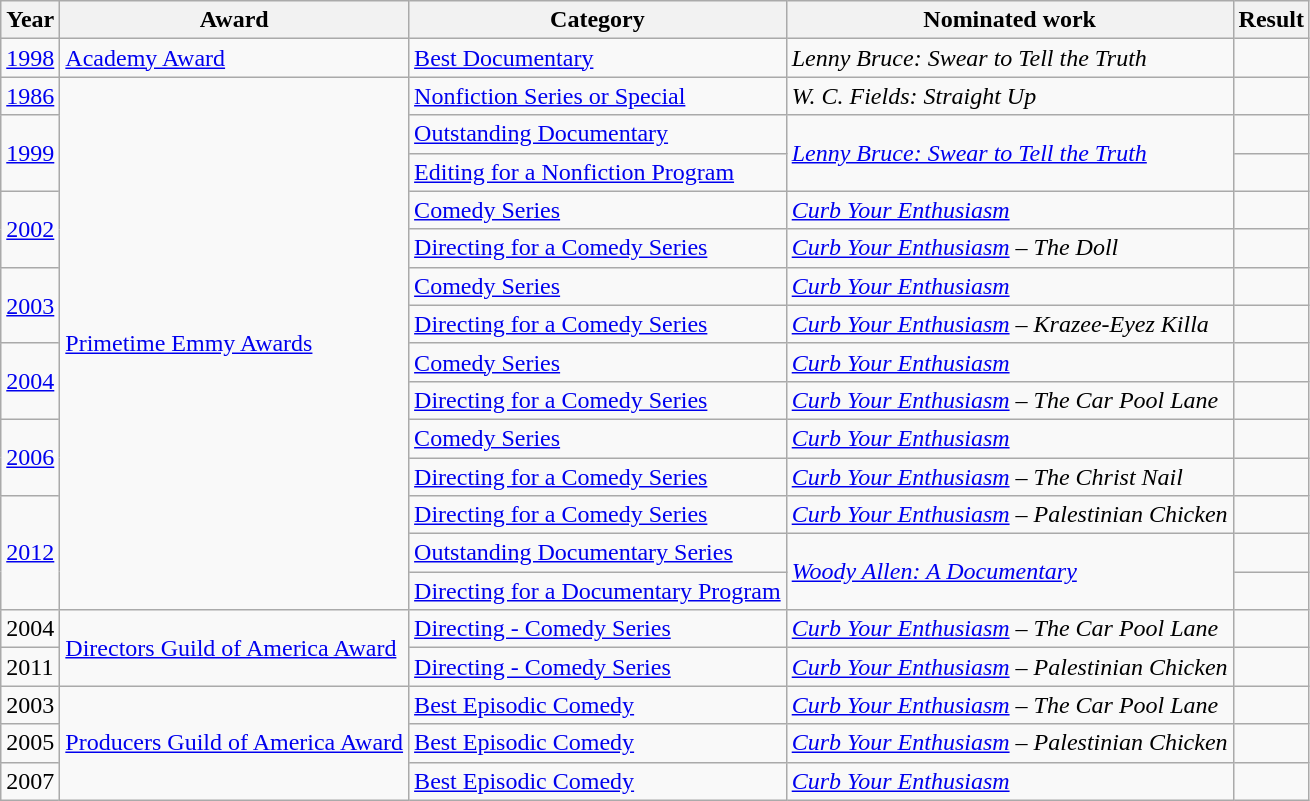<table class="wikitable sortable">
<tr>
<th>Year</th>
<th>Award</th>
<th>Category</th>
<th>Nominated work</th>
<th>Result</th>
</tr>
<tr>
<td><a href='#'>1998</a></td>
<td><a href='#'>Academy Award</a></td>
<td><a href='#'>Best Documentary</a></td>
<td><em>Lenny Bruce: Swear to Tell the Truth</em></td>
<td></td>
</tr>
<tr>
<td><a href='#'>1986</a></td>
<td rowspan=14><a href='#'>Primetime Emmy Awards</a></td>
<td><a href='#'>Nonfiction Series or Special</a></td>
<td><em>W. C. Fields: Straight Up</em></td>
<td></td>
</tr>
<tr>
<td rowspan=2><a href='#'>1999</a></td>
<td><a href='#'>Outstanding Documentary</a></td>
<td rowspan=2><em><a href='#'>Lenny Bruce: Swear to Tell the Truth</a></em></td>
<td></td>
</tr>
<tr>
<td><a href='#'>Editing for a Nonfiction Program</a></td>
<td></td>
</tr>
<tr>
<td rowspan=2><a href='#'>2002</a></td>
<td><a href='#'>Comedy Series</a></td>
<td><em><a href='#'>Curb Your Enthusiasm</a></em></td>
<td></td>
</tr>
<tr>
<td><a href='#'>Directing for a Comedy Series</a></td>
<td><em><a href='#'>Curb Your Enthusiasm</a></em> – <em>The Doll</em></td>
<td></td>
</tr>
<tr>
<td rowspan=2><a href='#'>2003</a></td>
<td><a href='#'>Comedy Series</a></td>
<td><em><a href='#'>Curb Your Enthusiasm</a></em></td>
<td></td>
</tr>
<tr>
<td><a href='#'>Directing for a Comedy Series</a></td>
<td><em><a href='#'>Curb Your Enthusiasm</a></em> – <em>Krazee-Eyez Killa</em></td>
<td></td>
</tr>
<tr>
<td rowspan=2><a href='#'>2004</a></td>
<td><a href='#'>Comedy Series</a></td>
<td><em><a href='#'>Curb Your Enthusiasm</a></em></td>
<td></td>
</tr>
<tr>
<td><a href='#'>Directing for a Comedy Series</a></td>
<td><em><a href='#'>Curb Your Enthusiasm</a></em> – <em>The Car Pool Lane</em></td>
<td></td>
</tr>
<tr>
<td rowspan=2><a href='#'>2006</a></td>
<td><a href='#'>Comedy Series</a></td>
<td><em><a href='#'>Curb Your Enthusiasm</a></em></td>
<td></td>
</tr>
<tr>
<td><a href='#'>Directing for a Comedy Series</a></td>
<td><em><a href='#'>Curb Your Enthusiasm</a></em> – <em>The Christ Nail</em></td>
<td></td>
</tr>
<tr>
<td rowspan=3><a href='#'>2012</a></td>
<td><a href='#'>Directing for a Comedy Series</a></td>
<td><em><a href='#'>Curb Your Enthusiasm</a></em> – <em>Palestinian Chicken</em></td>
<td></td>
</tr>
<tr>
<td><a href='#'>Outstanding Documentary Series</a></td>
<td rowspan=2><em><a href='#'>Woody Allen: A Documentary</a></em></td>
<td></td>
</tr>
<tr>
<td><a href='#'>Directing for a Documentary Program</a></td>
<td></td>
</tr>
<tr>
<td>2004</td>
<td rowspan=2><a href='#'>Directors Guild of America Award</a></td>
<td><a href='#'>Directing - Comedy Series</a></td>
<td><em><a href='#'>Curb Your Enthusiasm</a></em> – <em>The Car Pool Lane</em></td>
<td></td>
</tr>
<tr>
<td>2011</td>
<td><a href='#'>Directing - Comedy Series</a></td>
<td><em><a href='#'>Curb Your Enthusiasm</a></em> – <em>Palestinian Chicken</em></td>
<td></td>
</tr>
<tr>
<td>2003</td>
<td rowspan=3><a href='#'>Producers Guild of America Award</a></td>
<td><a href='#'>Best Episodic Comedy</a></td>
<td><em><a href='#'>Curb Your Enthusiasm</a></em> – <em>The Car Pool Lane</em></td>
<td></td>
</tr>
<tr>
<td>2005</td>
<td><a href='#'>Best Episodic Comedy</a></td>
<td><em><a href='#'>Curb Your Enthusiasm</a></em> – <em>Palestinian Chicken</em></td>
<td></td>
</tr>
<tr>
<td>2007</td>
<td><a href='#'>Best Episodic Comedy</a></td>
<td><em><a href='#'>Curb Your Enthusiasm</a></em></td>
<td></td>
</tr>
</table>
